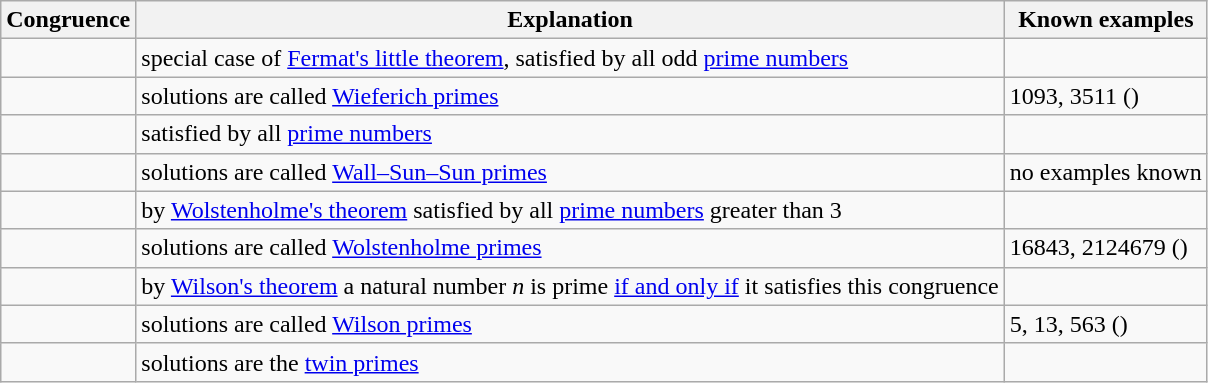<table class="wikitable">
<tr style="text-align:center;">
<th>Congruence</th>
<th>Explanation</th>
<th>Known examples</th>
</tr>
<tr>
<td></td>
<td>special case of <a href='#'>Fermat's little theorem</a>, satisfied by all odd <a href='#'>prime numbers</a></td>
<td></td>
</tr>
<tr>
<td></td>
<td>solutions are called <a href='#'>Wieferich primes</a></td>
<td>1093, 3511 ()</td>
</tr>
<tr>
<td></td>
<td>satisfied by all <a href='#'>prime numbers</a></td>
<td></td>
</tr>
<tr>
<td></td>
<td>solutions are called <a href='#'>Wall–Sun–Sun primes</a></td>
<td>no examples known</td>
</tr>
<tr>
<td></td>
<td>by <a href='#'>Wolstenholme's theorem</a> satisfied by all <a href='#'>prime numbers</a> greater than 3</td>
<td></td>
</tr>
<tr>
<td></td>
<td>solutions are called <a href='#'>Wolstenholme primes</a></td>
<td>16843, 2124679 ()</td>
</tr>
<tr>
<td></td>
<td>by <a href='#'>Wilson's theorem</a> a natural number <em>n</em> is prime <a href='#'>if and only if</a> it satisfies this congruence</td>
<td></td>
</tr>
<tr>
<td></td>
<td>solutions are called <a href='#'>Wilson primes</a></td>
<td>5, 13, 563 ()</td>
</tr>
<tr>
<td></td>
<td>solutions are the <a href='#'>twin primes</a></td>
<td></td>
</tr>
</table>
